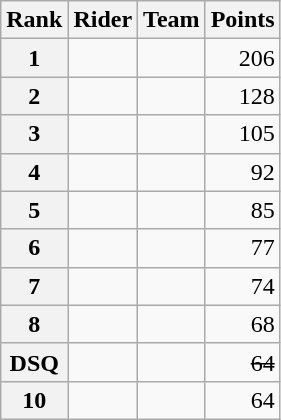<table class="wikitable">
<tr>
<th scope="col">Rank</th>
<th scope="col">Rider</th>
<th scope="col">Team</th>
<th scope="col">Points</th>
</tr>
<tr>
<th scope="row">1</th>
<td> </td>
<td></td>
<td style="text-align:right;">206</td>
</tr>
<tr>
<th scope="row">2</th>
<td>   </td>
<td></td>
<td style="text-align:right;">128</td>
</tr>
<tr>
<th scope="row">3</th>
<td></td>
<td></td>
<td style="text-align:right;">105</td>
</tr>
<tr>
<th scope="row">4</th>
<td></td>
<td></td>
<td style="text-align:right;">92</td>
</tr>
<tr>
<th scope="row">5</th>
<td></td>
<td></td>
<td style="text-align:right;">85</td>
</tr>
<tr>
<th scope="row">6</th>
<td></td>
<td></td>
<td style="text-align:right;">77</td>
</tr>
<tr>
<th scope="row">7</th>
<td></td>
<td></td>
<td style="text-align:right;">74</td>
</tr>
<tr>
<th scope="row">8</th>
<td></td>
<td></td>
<td style="text-align:right;">68</td>
</tr>
<tr>
<th scope="row">DSQ</th>
<td></s></td>
<td><s></s></td>
<td style="text-align:right;"><s>64</s></td>
</tr>
<tr>
<th scope="row">10</th>
<td></td>
<td></td>
<td style="text-align:right;">64</td>
</tr>
</table>
